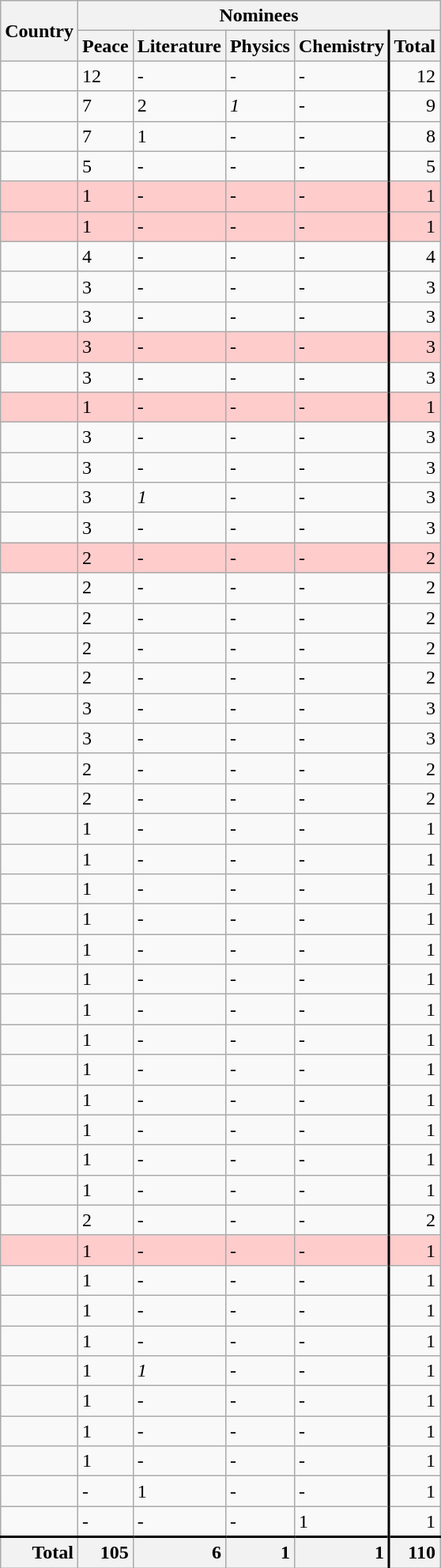<table class="wikitable sortable sticky-header sticky-header-multi col2right col3right col4right col5right col6right static-row-numbers static-row-header-hash static-row-header-center">
<tr>
<th rowspan="2">Country</th>
<th colspan="5">Nominees</th>
</tr>
<tr class="static-row-header">
<th>Peace</th>
<th>Literature</th>
<th>Physics</th>
<th>Chemistry</th>
<th style="border-left: 2px solid rgba(0,0,0);">Total</th>
</tr>
<tr>
<td></td>
<td>12</td>
<td>-</td>
<td>-</td>
<td>-</td>
<td style="text-align: right; border-left: 2px solid rgba(0,0,0); ">12</td>
</tr>
<tr>
<td></td>
<td>7</td>
<td>2</td>
<td><em>1</em></td>
<td>-</td>
<td style="text-align: right; border-left: 2px solid rgba(0,0,0); ">9</td>
</tr>
<tr>
<td></td>
<td>7</td>
<td>1</td>
<td>-</td>
<td>-</td>
<td style="text-align: right; border-left: 2px solid rgba(0,0,0); ">8</td>
</tr>
<tr>
<td></td>
<td>5</td>
<td>-</td>
<td>-</td>
<td>-</td>
<td style="text-align: right; border-left: 2px solid rgba(0,0,0); ">5</td>
</tr>
<tr style="background-color: #ffcccc;">
<td></td>
<td>1</td>
<td>-</td>
<td>-</td>
<td>-</td>
<td style="text-align: right; border-left: 2px solid rgba(0,0,0); ">1</td>
</tr>
<tr style="background-color: #ffcccc;">
<td></td>
<td>1</td>
<td>-</td>
<td>-</td>
<td>-</td>
<td style="text-align: right; border-left: 2px solid rgba(0,0,0); ">1</td>
</tr>
<tr>
<td></td>
<td>4</td>
<td>-</td>
<td>-</td>
<td>-</td>
<td style="text-align: right; border-left: 2px solid rgba(0,0,0); ">4</td>
</tr>
<tr>
<td></td>
<td>3</td>
<td>-</td>
<td>-</td>
<td>-</td>
<td style="text-align: right; border-left: 2px solid rgba(0,0,0); ">3</td>
</tr>
<tr>
<td></td>
<td>3</td>
<td>-</td>
<td>-</td>
<td>-</td>
<td style="text-align: right; border-left: 2px solid rgba(0,0,0); ">3</td>
</tr>
<tr style="background-color: #ffcccc;">
<td></td>
<td>3</td>
<td>-</td>
<td>-</td>
<td>-</td>
<td style="text-align: right; border-left: 2px solid rgba(0,0,0); ">3</td>
</tr>
<tr>
<td></td>
<td>3</td>
<td>-</td>
<td>-</td>
<td>-</td>
<td style="text-align: right; border-left: 2px solid rgba(0,0,0); ">3</td>
</tr>
<tr style="background-color: #ffcccc;">
<td></td>
<td>1</td>
<td>-</td>
<td>-</td>
<td>-</td>
<td style="text-align: right; border-left: 2px solid rgba(0,0,0); ">1</td>
</tr>
<tr>
<td></td>
<td>3</td>
<td>-</td>
<td>-</td>
<td>-</td>
<td style="text-align: right; border-left: 2px solid rgba(0,0,0); ">3</td>
</tr>
<tr>
<td></td>
<td>3</td>
<td>-</td>
<td>-</td>
<td>-</td>
<td style="text-align: right; border-left: 2px solid rgba(0,0,0); ">3</td>
</tr>
<tr>
<td></td>
<td>3</td>
<td><em>1</em></td>
<td>-</td>
<td>-</td>
<td style="text-align: right; border-left: 2px solid rgba(0,0,0); ">3<em></em></td>
</tr>
<tr>
<td></td>
<td>3</td>
<td>-</td>
<td>-</td>
<td>-</td>
<td style="text-align: right; border-left: 2px solid rgba(0,0,0); ">3</td>
</tr>
<tr style="background-color: #ffcccc;">
<td></td>
<td>2</td>
<td>-</td>
<td>-</td>
<td>-</td>
<td style="text-align: right; border-left: 2px solid rgba(0,0,0); ">2</td>
</tr>
<tr>
<td></td>
<td>2</td>
<td>-</td>
<td>-</td>
<td>-</td>
<td style="text-align: right; border-left: 2px solid rgba(0,0,0); ">2</td>
</tr>
<tr>
<td></td>
<td>2</td>
<td>-</td>
<td>-</td>
<td>-</td>
<td style="text-align: right; border-left: 2px solid rgba(0,0,0); ">2</td>
</tr>
<tr>
<td></td>
<td>2</td>
<td>-</td>
<td>-</td>
<td>-</td>
<td style="text-align: right; border-left: 2px solid rgba(0,0,0); ">2</td>
</tr>
<tr>
<td></td>
<td>2</td>
<td>-</td>
<td>-</td>
<td>-</td>
<td style="text-align: right; border-left: 2px solid rgba(0,0,0); ">2</td>
</tr>
<tr>
<td></td>
<td>3</td>
<td>-</td>
<td>-</td>
<td>-</td>
<td style="text-align: right; border-left: 2px solid rgba(0,0,0); ">3</td>
</tr>
<tr>
<td></td>
<td>3</td>
<td>-</td>
<td>-</td>
<td>-</td>
<td style="text-align: right; border-left: 2px solid rgba(0,0,0); ">3</td>
</tr>
<tr>
<td></td>
<td>2</td>
<td>-</td>
<td>-</td>
<td>-</td>
<td style="text-align: right; border-left: 2px solid rgba(0,0,0); ">2</td>
</tr>
<tr>
<td></td>
<td>2</td>
<td>-</td>
<td>-</td>
<td>-</td>
<td style="text-align: right; border-left: 2px solid rgba(0,0,0); ">2</td>
</tr>
<tr>
<td></td>
<td>1</td>
<td>-</td>
<td>-</td>
<td>-</td>
<td style="text-align: right; border-left: 2px solid rgba(0,0,0); ">1</td>
</tr>
<tr>
<td></td>
<td>1</td>
<td>-</td>
<td>-</td>
<td>-</td>
<td style="text-align: right; border-left: 2px solid rgba(0,0,0); ">1</td>
</tr>
<tr>
<td></td>
<td>1</td>
<td>-</td>
<td>-</td>
<td>-</td>
<td style="text-align: right; border-left: 2px solid rgba(0,0,0); ">1</td>
</tr>
<tr>
<td></td>
<td>1</td>
<td>-</td>
<td>-</td>
<td>-</td>
<td style="text-align: right; border-left: 2px solid rgba(0,0,0); ">1</td>
</tr>
<tr>
<td></td>
<td>1</td>
<td>-</td>
<td>-</td>
<td>-</td>
<td style="text-align: right; border-left: 2px solid rgba(0,0,0); ">1</td>
</tr>
<tr>
<td></td>
<td>1</td>
<td>-</td>
<td>-</td>
<td>-</td>
<td style="text-align: right; border-left: 2px solid rgba(0,0,0); ">1</td>
</tr>
<tr>
<td></td>
<td>1</td>
<td>-</td>
<td>-</td>
<td>-</td>
<td style="text-align: right; border-left: 2px solid rgba(0,0,0); ">1</td>
</tr>
<tr>
<td></td>
<td>1</td>
<td>-</td>
<td>-</td>
<td>-</td>
<td style="text-align: right; border-left: 2px solid rgba(0,0,0); ">1</td>
</tr>
<tr>
<td></td>
<td>1</td>
<td>-</td>
<td>-</td>
<td>-</td>
<td style="text-align: right; border-left: 2px solid rgba(0,0,0); ">1</td>
</tr>
<tr>
<td></td>
<td>1</td>
<td>-</td>
<td>-</td>
<td>-</td>
<td style="text-align: right; border-left: 2px solid rgba(0,0,0); ">1</td>
</tr>
<tr>
<td></td>
<td>1</td>
<td>-</td>
<td>-</td>
<td>-</td>
<td style="text-align: right; border-left: 2px solid rgba(0,0,0); ">1</td>
</tr>
<tr>
<td></td>
<td>1</td>
<td>-</td>
<td>-</td>
<td>-</td>
<td style="text-align: right; border-left: 2px solid rgba(0,0,0); ">1</td>
</tr>
<tr>
<td></td>
<td>1</td>
<td>-</td>
<td>-</td>
<td>-</td>
<td style="text-align: right; border-left: 2px solid rgba(0,0,0); ">1</td>
</tr>
<tr>
<td></td>
<td>2</td>
<td>-</td>
<td>-</td>
<td>-</td>
<td style="text-align: right; border-left: 2px solid rgba(0,0,0); ">2</td>
</tr>
<tr style="background-color: #ffcccc;">
<td></td>
<td>1</td>
<td>-</td>
<td>-</td>
<td>-</td>
<td style="text-align: right; border-left: 2px solid rgba(0,0,0); ">1</td>
</tr>
<tr>
<td></td>
<td>1</td>
<td>-</td>
<td>-</td>
<td>-</td>
<td style="text-align: right; border-left: 2px solid rgba(0,0,0); ">1</td>
</tr>
<tr>
<td></td>
<td>1</td>
<td>-</td>
<td>-</td>
<td>-</td>
<td style="text-align: right; border-left: 2px solid rgba(0,0,0); ">1</td>
</tr>
<tr>
<td></td>
<td>1</td>
<td>-</td>
<td>-</td>
<td>-</td>
<td style="text-align: right; border-left: 2px solid rgba(0,0,0); ">1</td>
</tr>
<tr>
<td></td>
<td>1</td>
<td><em>1</em></td>
<td>-</td>
<td>-</td>
<td style="text-align: right; border-left: 2px solid rgba(0,0,0); ">1</td>
</tr>
<tr>
<td></td>
<td>1</td>
<td>-</td>
<td>-</td>
<td>-</td>
<td style="text-align: right; border-left: 2px solid rgba(0,0,0); ">1</td>
</tr>
<tr>
<td></td>
<td>1</td>
<td>-</td>
<td>-</td>
<td>-</td>
<td style="text-align: right; border-left: 2px solid rgba(0,0,0); ">1</td>
</tr>
<tr>
<td></td>
<td>1</td>
<td>-</td>
<td>-</td>
<td>-</td>
<td style="text-align: right; border-left: 2px solid rgba(0,0,0); ">1</td>
</tr>
<tr>
<td></td>
<td>-</td>
<td>1</td>
<td>-</td>
<td>-</td>
<td style="text-align: right; border-left: 2px solid rgba(0,0,0); ">1</td>
</tr>
<tr>
<td></td>
<td>-</td>
<td>-</td>
<td>-</td>
<td>1</td>
<td style="text-align: right; border-left: 2px solid rgba(0,0,0); ">1</td>
</tr>
<tr class=sortbottom static-row-header">
<th style="text-align: right; border-top: 2px solid rgba(0,0,0); "><strong>Total</strong></th>
<th style="text-align: right; border-top: 2px solid rgba(0,0,0); ">105</th>
<th style="text-align: right; border-top: 2px solid rgba(0,0,0); ">6</th>
<th style="text-align: right; border-top: 2px solid rgba(0,0,0); ">1</th>
<th style="text-align: right; border-top: 2px solid rgba(0,0,0); ">1</th>
<th style="text-align: right; border-top: 2px solid rgba(0,0,0); border-left: 2px solid rgba(0,0,0); ">110</th>
</tr>
</table>
